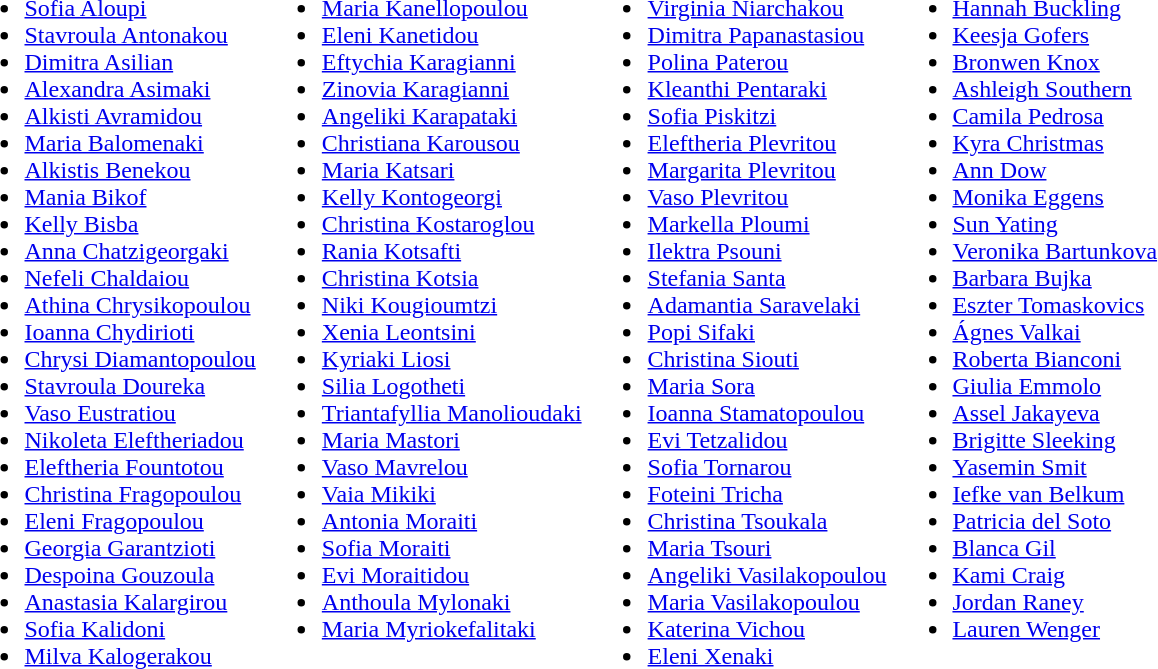<table>
<tr style="vertical-align: top;">
<td><br><ul><li> <a href='#'>Sofia Aloupi</a></li><li> <a href='#'>Stavroula Antonakou</a></li><li> <a href='#'>Dimitra Asilian</a></li><li> <a href='#'>Alexandra Asimaki</a></li><li> <a href='#'>Alkisti Avramidou</a></li><li> <a href='#'>Maria Balomenaki</a></li><li> <a href='#'>Alkistis Benekou</a></li><li> <a href='#'>Mania Bikof</a></li><li> <a href='#'>Kelly Bisba</a></li><li> <a href='#'>Anna Chatzigeorgaki</a></li><li> <a href='#'>Nefeli Chaldaiou</a></li><li> <a href='#'>Athina Chrysikopoulou</a></li><li> <a href='#'>Ioanna Chydirioti</a></li><li> <a href='#'>Chrysi Diamantopoulou</a></li><li> <a href='#'>Stavroula Doureka</a></li><li> <a href='#'>Vaso Eustratiou</a></li><li> <a href='#'>Nikoleta Eleftheriadou</a></li><li> <a href='#'>Eleftheria Fountotou</a></li><li> <a href='#'>Christina Fragopoulou</a></li><li> <a href='#'>Eleni Fragopoulou</a></li><li> <a href='#'>Georgia Garantzioti</a></li><li> <a href='#'>Despoina Gouzoula</a></li><li> <a href='#'>Anastasia Kalargirou</a></li><li> <a href='#'>Sofia Kalidoni</a></li><li> <a href='#'>Milva Kalogerakou</a></li></ul></td>
<td><br><ul><li> <a href='#'>Maria Kanellopoulou</a></li><li> <a href='#'>Eleni Kanetidou</a></li><li> <a href='#'>Eftychia Karagianni</a></li><li> <a href='#'>Zinovia Karagianni</a></li><li> <a href='#'>Angeliki Karapataki</a></li><li> <a href='#'>Christiana Karousou</a></li><li> <a href='#'>Maria Katsari</a></li><li> <a href='#'>Kelly Kontogeorgi</a></li><li> <a href='#'>Christina Kostaroglou</a></li><li> <a href='#'>Rania Kotsafti</a></li><li> <a href='#'>Christina Kotsia</a></li><li> <a href='#'>Niki Kougioumtzi</a></li><li> <a href='#'>Xenia Leontsini</a></li><li> <a href='#'>Kyriaki Liosi</a></li><li> <a href='#'>Silia Logotheti</a></li><li> <a href='#'>Triantafyllia Manolioudaki</a></li><li> <a href='#'>Maria Mastori</a></li><li> <a href='#'>Vaso Mavrelou</a></li><li> <a href='#'>Vaia Mikiki</a></li><li> <a href='#'>Antonia Moraiti</a></li><li> <a href='#'>Sofia Moraiti</a></li><li> <a href='#'>Evi Moraitidou</a></li><li> <a href='#'>Anthoula Mylonaki</a></li><li> <a href='#'>Maria Myriokefalitaki</a></li></ul></td>
<td><br><ul><li> <a href='#'>Virginia Niarchakou</a></li><li> <a href='#'>Dimitra Papanastasiou</a></li><li> <a href='#'>Polina Paterou</a></li><li> <a href='#'>Kleanthi Pentaraki</a></li><li> <a href='#'>Sofia Piskitzi</a></li><li> <a href='#'>Eleftheria Plevritou</a></li><li> <a href='#'>Margarita Plevritou</a></li><li> <a href='#'>Vaso Plevritou</a></li><li> <a href='#'>Markella Ploumi</a></li><li> <a href='#'>Ilektra Psouni</a></li><li> <a href='#'>Stefania Santa</a></li><li> <a href='#'>Adamantia Saravelaki</a></li><li> <a href='#'>Popi Sifaki</a></li><li> <a href='#'>Christina Siouti</a></li><li> <a href='#'>Maria Sora</a></li><li> <a href='#'>Ioanna Stamatopoulou</a></li><li> <a href='#'>Evi Tetzalidou</a></li><li> <a href='#'>Sofia Tornarou</a></li><li> <a href='#'>Foteini Tricha</a></li><li> <a href='#'>Christina Tsoukala</a></li><li> <a href='#'>Maria Tsouri</a></li><li> <a href='#'>Angeliki Vasilakopoulou</a></li><li> <a href='#'>Maria Vasilakopoulou</a></li><li> <a href='#'>Katerina Vichou</a></li><li> <a href='#'>Eleni Xenaki</a></li></ul></td>
<td><br><ul><li> <a href='#'>Hannah Buckling</a></li><li> <a href='#'>Keesja Gofers</a></li><li> <a href='#'>Bronwen Knox</a></li><li> <a href='#'>Ashleigh Southern</a></li><li> <a href='#'>Camila Pedrosa</a></li><li> <a href='#'>Kyra Christmas</a></li><li> <a href='#'>Ann Dow</a></li><li> <a href='#'>Monika Eggens</a></li><li> <a href='#'>Sun Yating</a></li><li> <a href='#'>Veronika Bartunkova</a></li><li> <a href='#'>Barbara Bujka</a></li><li> <a href='#'>Eszter Tomaskovics</a></li><li> <a href='#'>Ágnes Valkai</a></li><li> <a href='#'>Roberta Bianconi</a></li><li> <a href='#'>Giulia Emmolo</a></li><li> <a href='#'>Assel Jakayeva</a></li><li> <a href='#'>Brigitte Sleeking</a></li><li> <a href='#'>Yasemin Smit</a></li><li> <a href='#'>Iefke van Belkum</a></li><li> <a href='#'>Patricia del Soto</a></li><li> <a href='#'>Blanca Gil</a></li><li> <a href='#'>Kami Craig</a></li><li> <a href='#'>Jordan Raney</a></li><li> <a href='#'>Lauren Wenger</a></li></ul></td>
</tr>
</table>
